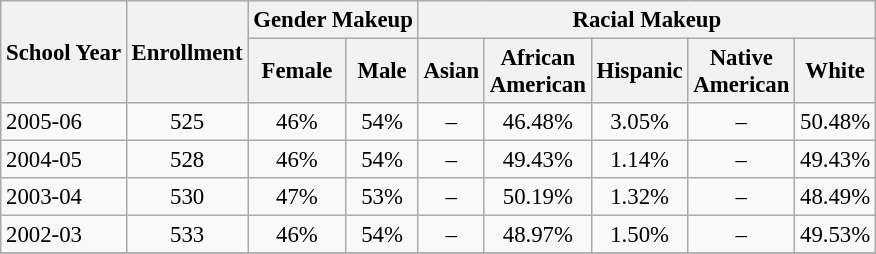<table class="wikitable" style="font-size: 95%;">
<tr>
<th rowspan="2">School Year</th>
<th rowspan="2">Enrollment</th>
<th colspan="2">Gender Makeup</th>
<th colspan="5">Racial Makeup</th>
</tr>
<tr>
<th>Female</th>
<th>Male</th>
<th>Asian</th>
<th>African <br>American</th>
<th>Hispanic</th>
<th>Native <br>American</th>
<th>White</th>
</tr>
<tr>
<td align="left">2005-06</td>
<td align="center">525</td>
<td align="center">46%</td>
<td align="center">54%</td>
<td align="center">–</td>
<td align="center">46.48%</td>
<td align="center">3.05%</td>
<td align="center">–</td>
<td align="center">50.48%</td>
</tr>
<tr>
<td align="left">2004-05</td>
<td align="center">528</td>
<td align="center">46%</td>
<td align="center">54%</td>
<td align="center">–</td>
<td align="center">49.43%</td>
<td align="center">1.14%</td>
<td align="center">–</td>
<td align="center">49.43%</td>
</tr>
<tr>
<td align="left">2003-04</td>
<td align="center">530</td>
<td align="center">47%</td>
<td align="center">53%</td>
<td align="center">–</td>
<td align="center">50.19%</td>
<td align="center">1.32%</td>
<td align="center">–</td>
<td align="center">48.49%</td>
</tr>
<tr>
<td align="left">2002-03</td>
<td align="center">533</td>
<td align="center">46%</td>
<td align="center">54%</td>
<td align="center">–</td>
<td align="center">48.97%</td>
<td align="center">1.50%</td>
<td align="center">–</td>
<td align="center">49.53%</td>
</tr>
<tr>
</tr>
</table>
